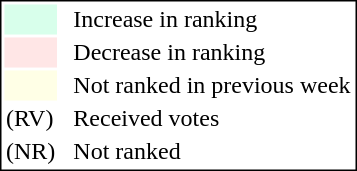<table style="border:1px solid black;">
<tr>
<td style="background:#D8FFEB; width:20px;"></td>
<td> </td>
<td>Increase in ranking</td>
</tr>
<tr>
<td style="background:#FFE6E6; width:20px;"></td>
<td> </td>
<td>Decrease in ranking</td>
</tr>
<tr>
<td style="background:#FFFFE6; width:20px;"></td>
<td> </td>
<td>Not ranked in previous week</td>
</tr>
<tr>
<td>(RV)</td>
<td> </td>
<td>Received votes</td>
</tr>
<tr>
<td>(NR)</td>
<td> </td>
<td>Not ranked</td>
</tr>
</table>
